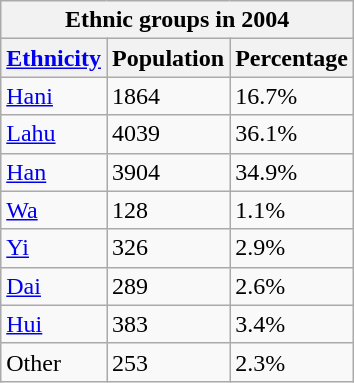<table class="wikitable">
<tr>
<th style="text-align:center;" colspan="3">Ethnic groups in 2004</th>
</tr>
<tr>
<th><a href='#'>Ethnicity</a></th>
<th>Population</th>
<th>Percentage</th>
</tr>
<tr>
<td><a href='#'>Hani</a></td>
<td>1864</td>
<td>16.7%</td>
</tr>
<tr>
<td><a href='#'>Lahu</a></td>
<td>4039</td>
<td>36.1%</td>
</tr>
<tr>
<td><a href='#'>Han</a></td>
<td>3904</td>
<td>34.9%</td>
</tr>
<tr>
<td><a href='#'>Wa</a></td>
<td>128</td>
<td>1.1%</td>
</tr>
<tr>
<td><a href='#'>Yi</a></td>
<td>326</td>
<td>2.9%</td>
</tr>
<tr>
<td><a href='#'>Dai</a></td>
<td>289</td>
<td>2.6%</td>
</tr>
<tr>
<td><a href='#'>Hui</a></td>
<td>383</td>
<td>3.4%</td>
</tr>
<tr>
<td>Other</td>
<td>253</td>
<td>2.3%</td>
</tr>
</table>
